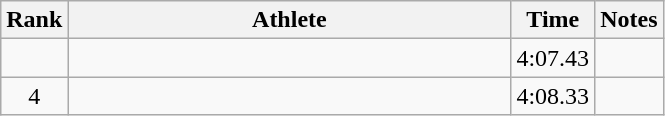<table class="wikitable" style="text-align:center">
<tr>
<th>Rank</th>
<th Style="width:18em">Athlete</th>
<th>Time</th>
<th>Notes</th>
</tr>
<tr>
<td></td>
<td style="text-align:left"></td>
<td>4:07.43</td>
<td></td>
</tr>
<tr>
<td>4</td>
<td style="text-align:left"></td>
<td>4:08.33</td>
<td></td>
</tr>
</table>
